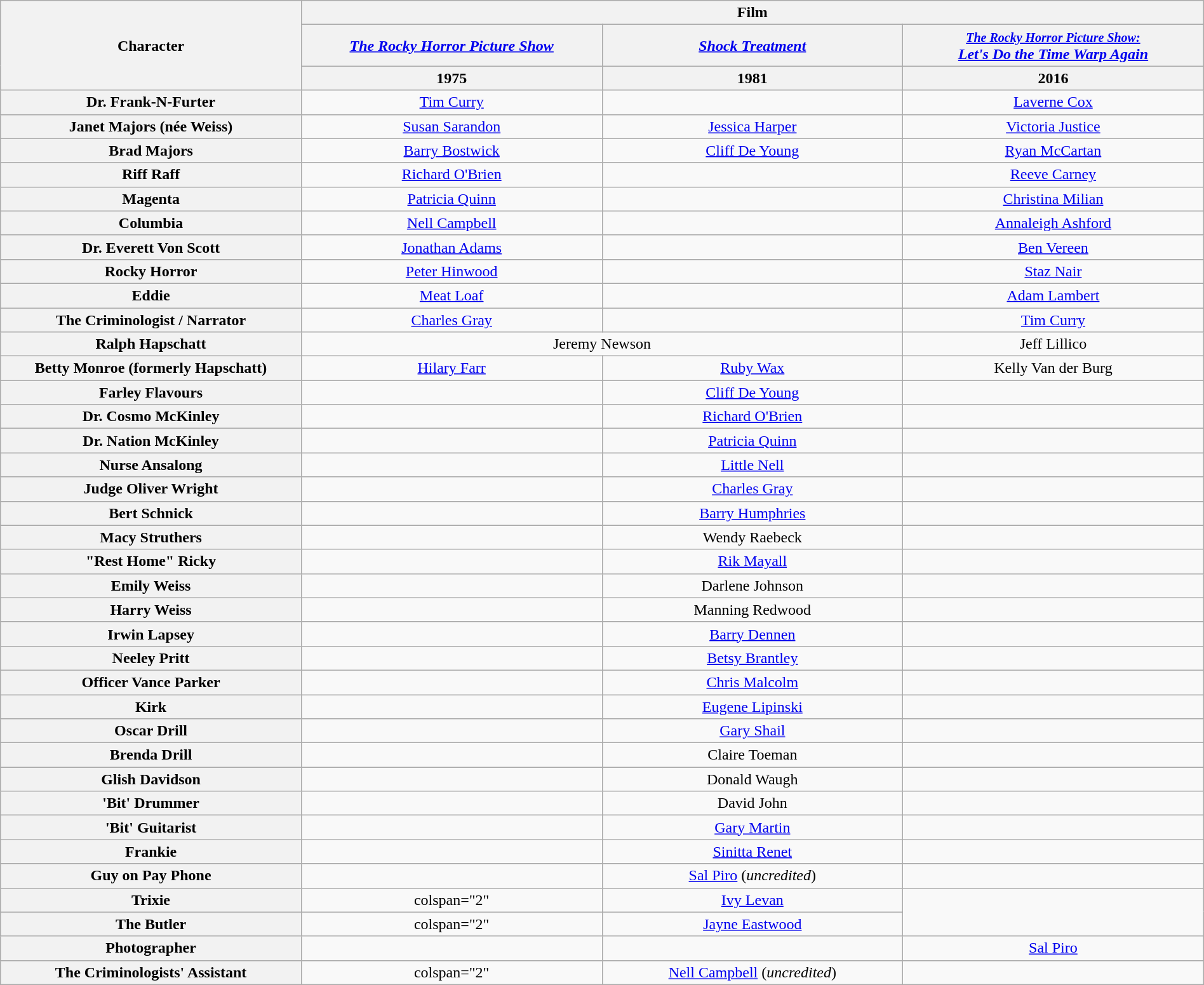<table class="wikitable" width="100%" style="text-align:center">
<tr>
<th rowspan="3">Character</th>
<th colspan="3">Film</th>
</tr>
<tr>
<th width="25%"><em><a href='#'>The Rocky Horror Picture Show</a></em></th>
<th width="25%"><em><a href='#'>Shock Treatment</a></em></th>
<th width="25%"><em><a href='#'><small>The Rocky Horror Picture Show:</small><br>Let's Do the Time Warp Again</a></em></th>
</tr>
<tr>
<th>1975</th>
<th>1981</th>
<th>2016</th>
</tr>
<tr>
<th>Dr. Frank-N-Furter</th>
<td><a href='#'>Tim Curry</a></td>
<td></td>
<td><a href='#'>Laverne Cox</a></td>
</tr>
<tr>
<th>Janet Majors (née Weiss)</th>
<td><a href='#'>Susan Sarandon</a></td>
<td><a href='#'>Jessica Harper</a></td>
<td><a href='#'>Victoria Justice</a></td>
</tr>
<tr>
<th>Brad Majors</th>
<td><a href='#'>Barry Bostwick</a></td>
<td><a href='#'>Cliff De Young</a></td>
<td><a href='#'>Ryan McCartan</a></td>
</tr>
<tr>
<th>Riff Raff</th>
<td><a href='#'>Richard O'Brien</a></td>
<td></td>
<td><a href='#'>Reeve Carney</a></td>
</tr>
<tr>
<th>Magenta</th>
<td><a href='#'>Patricia Quinn</a></td>
<td></td>
<td><a href='#'>Christina Milian</a></td>
</tr>
<tr>
<th>Columbia</th>
<td><a href='#'>Nell Campbell</a></td>
<td></td>
<td><a href='#'>Annaleigh Ashford</a></td>
</tr>
<tr>
<th>Dr. Everett Von Scott</th>
<td><a href='#'>Jonathan Adams</a></td>
<td></td>
<td><a href='#'>Ben Vereen</a></td>
</tr>
<tr>
<th>Rocky Horror</th>
<td><a href='#'>Peter Hinwood</a></td>
<td></td>
<td><a href='#'>Staz Nair</a></td>
</tr>
<tr>
<th>Eddie</th>
<td><a href='#'>Meat Loaf</a></td>
<td></td>
<td><a href='#'>Adam Lambert</a></td>
</tr>
<tr>
<th>The Criminologist / Narrator</th>
<td><a href='#'>Charles Gray</a></td>
<td></td>
<td><a href='#'>Tim Curry</a></td>
</tr>
<tr>
<th>Ralph Hapschatt</th>
<td colspan="2">Jeremy Newson</td>
<td>Jeff Lillico</td>
</tr>
<tr>
<th>Betty Monroe (formerly Hapschatt)</th>
<td><a href='#'>Hilary Farr</a></td>
<td><a href='#'>Ruby Wax</a></td>
<td>Kelly Van der Burg</td>
</tr>
<tr>
<th>Farley Flavours</th>
<td></td>
<td><a href='#'>Cliff De Young</a></td>
<td></td>
</tr>
<tr>
<th>Dr. Cosmo McKinley</th>
<td></td>
<td><a href='#'>Richard O'Brien</a></td>
<td></td>
</tr>
<tr>
<th>Dr. Nation McKinley</th>
<td></td>
<td><a href='#'>Patricia Quinn</a></td>
<td></td>
</tr>
<tr>
<th>Nurse Ansalong</th>
<td></td>
<td><a href='#'>Little Nell</a></td>
<td></td>
</tr>
<tr>
<th>Judge Oliver Wright</th>
<td></td>
<td><a href='#'>Charles Gray</a></td>
<td></td>
</tr>
<tr>
<th>Bert Schnick</th>
<td></td>
<td><a href='#'>Barry Humphries</a></td>
<td></td>
</tr>
<tr>
<th>Macy Struthers</th>
<td></td>
<td>Wendy Raebeck</td>
<td></td>
</tr>
<tr>
<th>"Rest Home" Ricky</th>
<td></td>
<td><a href='#'>Rik Mayall</a></td>
<td></td>
</tr>
<tr>
<th>Emily Weiss</th>
<td></td>
<td>Darlene Johnson</td>
<td></td>
</tr>
<tr>
<th>Harry Weiss</th>
<td></td>
<td>Manning Redwood</td>
<td></td>
</tr>
<tr>
<th>Irwin Lapsey</th>
<td></td>
<td><a href='#'>Barry Dennen</a></td>
<td></td>
</tr>
<tr>
<th>Neeley Pritt</th>
<td></td>
<td><a href='#'>Betsy Brantley</a></td>
<td></td>
</tr>
<tr>
<th>Officer Vance Parker</th>
<td></td>
<td><a href='#'>Chris Malcolm</a></td>
<td></td>
</tr>
<tr>
<th>Kirk</th>
<td></td>
<td><a href='#'>Eugene Lipinski</a></td>
<td></td>
</tr>
<tr>
<th>Oscar Drill</th>
<td></td>
<td><a href='#'>Gary Shail</a></td>
<td></td>
</tr>
<tr>
<th>Brenda Drill</th>
<td></td>
<td>Claire Toeman</td>
<td></td>
</tr>
<tr>
<th>Glish Davidson</th>
<td></td>
<td>Donald Waugh</td>
<td></td>
</tr>
<tr>
<th>'Bit' Drummer</th>
<td></td>
<td>David John</td>
<td></td>
</tr>
<tr>
<th>'Bit' Guitarist</th>
<td></td>
<td><a href='#'>Gary Martin</a></td>
<td></td>
</tr>
<tr>
<th>Frankie</th>
<td></td>
<td><a href='#'>Sinitta Renet</a></td>
<td></td>
</tr>
<tr>
<th>Guy on Pay Phone</th>
<td></td>
<td><a href='#'>Sal Piro</a> (<em>uncredited</em>)</td>
<td></td>
</tr>
<tr>
<th>Trixie</th>
<td>colspan="2" </td>
<td><a href='#'>Ivy Levan</a></td>
</tr>
<tr>
<th>The Butler</th>
<td>colspan="2" </td>
<td><a href='#'>Jayne Eastwood</a></td>
</tr>
<tr>
<th>Photographer</th>
<td></td>
<td></td>
<td><a href='#'>Sal Piro</a></td>
</tr>
<tr>
<th>The Criminologists' Assistant</th>
<td>colspan="2" </td>
<td><a href='#'>Nell Campbell</a> (<em>uncredited</em>)</td>
</tr>
</table>
